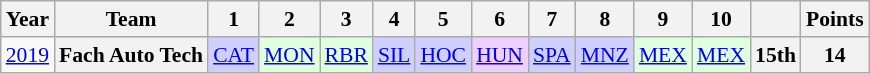<table class="wikitable" style="text-align:center; font-size:90%">
<tr>
<th>Year</th>
<th>Team</th>
<th>1</th>
<th>2</th>
<th>3</th>
<th>4</th>
<th>5</th>
<th>6</th>
<th>7</th>
<th>8</th>
<th>9</th>
<th>10</th>
<th></th>
<th>Points</th>
</tr>
<tr>
<td><a href='#'>2019</a></td>
<th>Fach Auto Tech</th>
<td style="background:#CFCFFF;"><a href='#'>CAT</a><br></td>
<td style="background:#DFFFDF;"><a href='#'>MON</a><br></td>
<td style="background:#DFFFDF;"><a href='#'>RBR</a><br></td>
<td style="background:#CFCFFF;"><a href='#'>SIL</a><br></td>
<td style="background:#CFCFFF;"><a href='#'>HOC</a><br></td>
<td style="background:#EFCFFF;"><a href='#'>HUN</a><br></td>
<td style="background:#CFCFFF;"><a href='#'>SPA</a><br></td>
<td style="background:#CFCFFF;"><a href='#'>MNZ</a><br></td>
<td style="background:#DFFFDF;"><a href='#'>MEX</a><br></td>
<td style="background:#DFFFDF;"><a href='#'>MEX</a><br></td>
<th>15th</th>
<th>14</th>
</tr>
</table>
